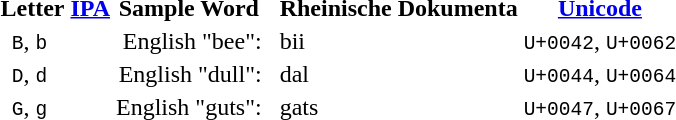<table>
<tr>
<th>Letter</th>
<th><a href='#'>IPA</a></th>
<th>Sample Word</th>
<th> </th>
<th>Rheinische Dokumenta</th>
<th><a href='#'>Unicode</a></th>
</tr>
<tr>
<td align="center" style="vertical-align:top"><code>B</code>, <code>b</code> </td>
<td align="center" style="vertical-align:top"> </td>
<td align="right">English "bee":</td>
<td></td>
<td align="left">bii </td>
<td align="center" style="vertical-align:top"><code>U+0042</code>, <code>U+0062</code></td>
</tr>
<tr>
<td align="center" style="vertical-align:top"><code>D</code>, <code>d</code> </td>
<td align="center" style="vertical-align:top"> </td>
<td align="right">English "dull":</td>
<td></td>
<td align="left">dal </td>
<td align="center" style="vertical-align:top"><code>U+0044</code>, <code>U+0064</code></td>
</tr>
<tr>
<td align="center" style="vertical-align:top"><code>G</code>, <code>g</code> </td>
<td align="center" style="vertical-align:top"> </td>
<td align="right">English "guts":</td>
<td></td>
<td align="left">gats </td>
<td align="center" style="vertical-align:top"><code>U+0047</code>, <code>U+0067</code></td>
</tr>
</table>
